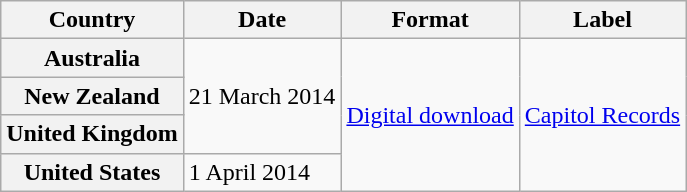<table class="wikitable plainrowheaders">
<tr>
<th scope="col">Country</th>
<th scope="col">Date</th>
<th scope="col">Format</th>
<th scope="col">Label</th>
</tr>
<tr>
<th scope="row">Australia</th>
<td rowspan="3">21 March 2014</td>
<td rowspan="4"><a href='#'>Digital download</a></td>
<td rowspan="4"><a href='#'>Capitol Records</a></td>
</tr>
<tr>
<th scope="row">New Zealand</th>
</tr>
<tr>
<th scope="row">United Kingdom</th>
</tr>
<tr>
<th scope="row">United States</th>
<td>1 April 2014</td>
</tr>
</table>
